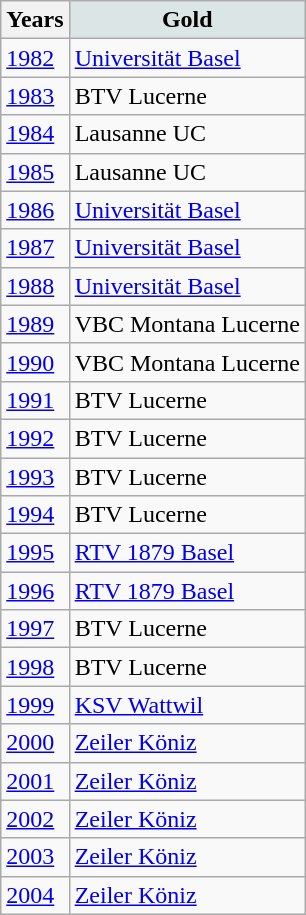<table class="wikitable" style="display:inline-table;">
<tr>
<th>Years</th>
<th scope="col" style="background-color: #DCE5E5;"> Gold</th>
</tr>
<tr>
<td><a href='#'>1982</a></td>
<td><a href='#'>Universität Basel</a></td>
</tr>
<tr>
<td><a href='#'>1983</a></td>
<td>BTV Lucerne</td>
</tr>
<tr>
<td><a href='#'>1984</a></td>
<td>Lausanne UC</td>
</tr>
<tr>
<td><a href='#'>1985</a></td>
<td>Lausanne UC</td>
</tr>
<tr>
<td><a href='#'>1986</a></td>
<td><a href='#'>Universität Basel</a></td>
</tr>
<tr>
<td><a href='#'>1987</a></td>
<td><a href='#'>Universität Basel</a></td>
</tr>
<tr>
<td><a href='#'>1988</a></td>
<td><a href='#'>Universität Basel</a></td>
</tr>
<tr>
<td><a href='#'>1989</a></td>
<td>VBC Montana Lucerne</td>
</tr>
<tr>
<td><a href='#'>1990</a></td>
<td>VBC Montana Lucerne</td>
</tr>
<tr>
<td><a href='#'>1991</a></td>
<td>BTV Lucerne</td>
</tr>
<tr>
<td><a href='#'>1992</a></td>
<td>BTV Lucerne</td>
</tr>
<tr>
<td><a href='#'>1993</a></td>
<td>BTV Lucerne</td>
</tr>
<tr>
<td><a href='#'>1994</a></td>
<td>BTV Lucerne</td>
</tr>
<tr>
<td><a href='#'>1995</a></td>
<td><a href='#'>RTV 1879 Basel</a></td>
</tr>
<tr>
<td><a href='#'>1996</a></td>
<td><a href='#'>RTV 1879 Basel</a></td>
</tr>
<tr>
<td><a href='#'>1997</a></td>
<td>BTV Lucerne</td>
</tr>
<tr>
<td><a href='#'>1998</a></td>
<td>BTV Lucerne</td>
</tr>
<tr>
<td><a href='#'>1999</a></td>
<td><a href='#'>KSV Wattwil</a></td>
</tr>
<tr>
<td><a href='#'>2000</a></td>
<td><a href='#'>Zeiler Köniz</a></td>
</tr>
<tr>
<td><a href='#'>2001</a></td>
<td><a href='#'>Zeiler Köniz</a></td>
</tr>
<tr>
<td><a href='#'>2002</a></td>
<td><a href='#'>Zeiler Köniz</a></td>
</tr>
<tr>
<td><a href='#'>2003</a></td>
<td><a href='#'>Zeiler Köniz</a></td>
</tr>
<tr>
<td><a href='#'>2004</a></td>
<td><a href='#'>Zeiler Köniz</a></td>
</tr>
</table>
